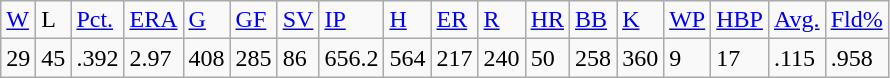<table class="wikitable">
<tr>
<td><a href='#'>W</a></td>
<td>L</td>
<td><a href='#'>Pct.</a></td>
<td><a href='#'>ERA</a></td>
<td><a href='#'>G</a></td>
<td><a href='#'>GF</a></td>
<td><a href='#'>SV</a></td>
<td><a href='#'>IP</a></td>
<td><a href='#'>H</a></td>
<td><a href='#'>ER</a></td>
<td><a href='#'>R</a></td>
<td><a href='#'>HR</a></td>
<td><a href='#'>BB</a></td>
<td><a href='#'>K</a></td>
<td><a href='#'>WP</a></td>
<td><a href='#'>HBP</a></td>
<td><a href='#'>Avg.</a></td>
<td><a href='#'>Fld%</a></td>
</tr>
<tr>
<td>29</td>
<td>45</td>
<td>.392</td>
<td>2.97</td>
<td>408</td>
<td>285</td>
<td>86</td>
<td>656.2</td>
<td>564</td>
<td>217</td>
<td>240</td>
<td>50</td>
<td>258</td>
<td>360</td>
<td>9</td>
<td>17</td>
<td>.115</td>
<td>.958</td>
</tr>
</table>
